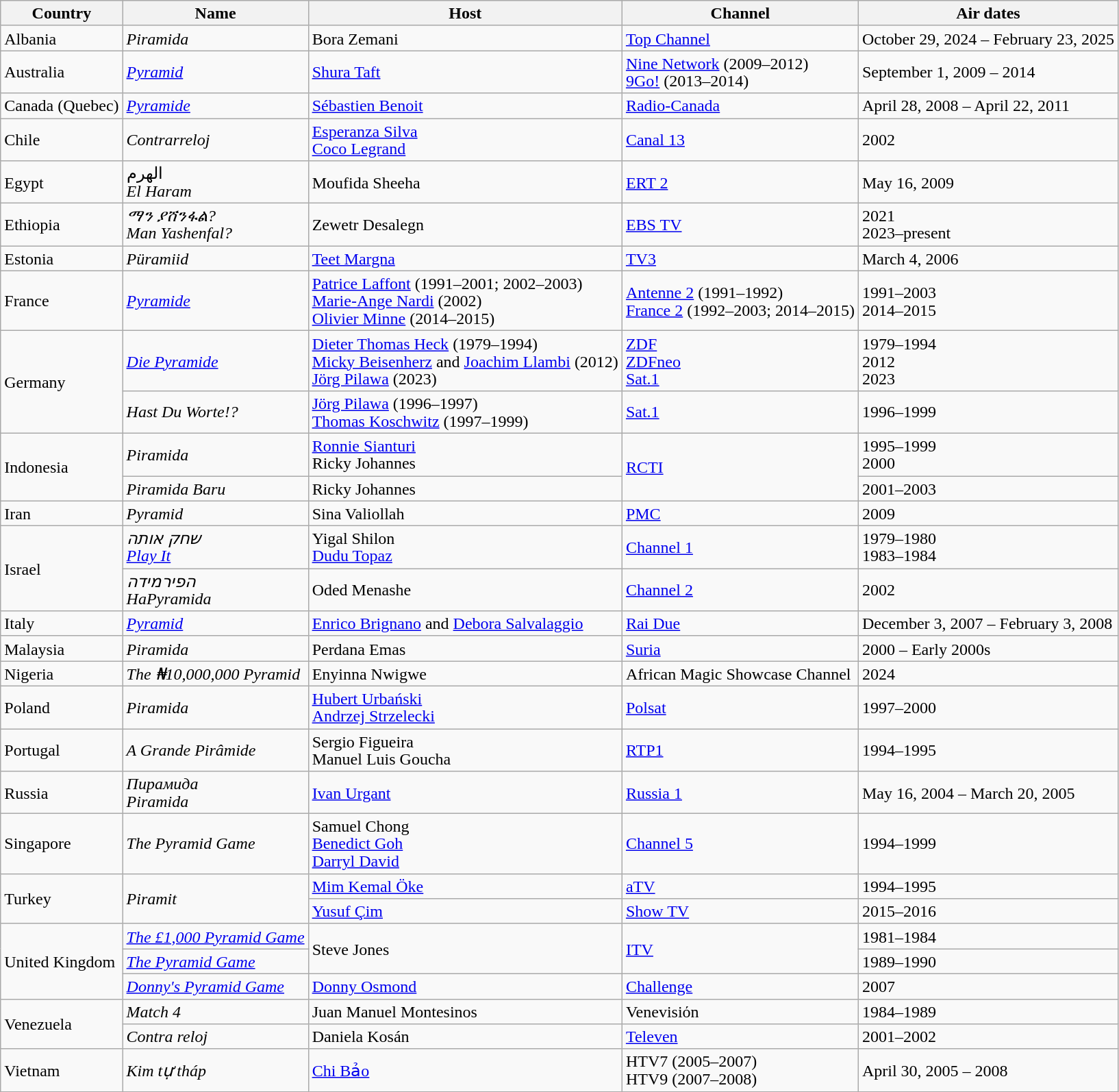<table class="wikitable"  style="text-align:left; line-height:17px;">
<tr>
<th>Country</th>
<th>Name</th>
<th>Host</th>
<th>Channel</th>
<th>Air dates</th>
</tr>
<tr>
<td>Albania</td>
<td><em>Piramida</em></td>
<td>Bora Zemani</td>
<td><a href='#'>Top Channel</a></td>
<td>October 29, 2024 – February 23, 2025</td>
</tr>
<tr>
<td>Australia</td>
<td><em><a href='#'>Pyramid</a></em></td>
<td><a href='#'>Shura Taft</a></td>
<td><a href='#'>Nine Network</a> (2009–2012)<br><a href='#'>9Go!</a> (2013–2014)</td>
<td>September 1, 2009 – 2014</td>
</tr>
<tr>
<td>Canada (Quebec)</td>
<td><em><a href='#'>Pyramide</a></em></td>
<td><a href='#'>Sébastien Benoit</a></td>
<td><a href='#'>Radio-Canada</a></td>
<td>April 28, 2008 – April 22, 2011</td>
</tr>
<tr>
<td>Chile</td>
<td><em>Contrarreloj</em></td>
<td><a href='#'>Esperanza Silva</a><br><a href='#'>Coco Legrand</a></td>
<td><a href='#'>Canal 13</a></td>
<td>2002</td>
</tr>
<tr>
<td>Egypt</td>
<td>الهرم<br><em>El Haram</em></td>
<td>Moufida Sheeha</td>
<td><a href='#'>ERT 2</a></td>
<td>May 16, 2009</td>
</tr>
<tr>
<td>Ethiopia</td>
<td><em>ማን ያሸንፋል?</em><br> <em>Man Yashenfal?</em></td>
<td>Zewetr Desalegn</td>
<td><a href='#'>EBS TV</a></td>
<td>2021<br>2023–present</td>
</tr>
<tr>
<td>Estonia</td>
<td><em>Püramiid</em></td>
<td><a href='#'>Teet Margna</a></td>
<td><a href='#'>TV3</a></td>
<td>March 4, 2006</td>
</tr>
<tr>
<td>France</td>
<td><em><a href='#'>Pyramide</a></em></td>
<td><a href='#'>Patrice Laffont</a> (1991–2001; 2002–2003)<br><a href='#'>Marie-Ange Nardi</a> (2002)<br><a href='#'>Olivier Minne</a> (2014–2015)</td>
<td><a href='#'>Antenne 2</a> (1991–1992)<br><a href='#'>France 2</a> (1992–2003; 2014–2015)</td>
<td>1991–2003<br>2014–2015</td>
</tr>
<tr>
<td rowspan=2>Germany</td>
<td><em><a href='#'>Die Pyramide</a></em></td>
<td><a href='#'>Dieter Thomas Heck</a> (1979–1994)<br><a href='#'>Micky Beisenherz</a> and <a href='#'>Joachim Llambi</a> (2012)<br><a href='#'>Jörg Pilawa</a> (2023)</td>
<td><a href='#'>ZDF</a><br><a href='#'>ZDFneo</a><br><a href='#'>Sat.1</a></td>
<td>1979–1994<br>2012<br>2023</td>
</tr>
<tr>
<td><em>Hast Du Worte!?</em></td>
<td><a href='#'>Jörg Pilawa</a> (1996–1997)<br><a href='#'>Thomas Koschwitz</a> (1997–1999)</td>
<td><a href='#'>Sat.1</a></td>
<td>1996–1999</td>
</tr>
<tr>
<td rowspan=2>Indonesia</td>
<td><em>Piramida</em></td>
<td><a href='#'>Ronnie Sianturi</a><br>Ricky Johannes</td>
<td rowspan=2><a href='#'>RCTI</a></td>
<td>1995–1999<br>2000</td>
</tr>
<tr>
<td><em>Piramida Baru</em></td>
<td>Ricky Johannes</td>
<td>2001–2003</td>
</tr>
<tr>
<td>Iran</td>
<td><em>Pyramid</em></td>
<td>Sina Valiollah</td>
<td><a href='#'>PMC</a></td>
<td>2009</td>
</tr>
<tr>
<td rowspan=2>Israel</td>
<td><em>שחק אותה</em><br><em><a href='#'>Play It</a></em></td>
<td>Yigal Shilon<br><a href='#'>Dudu Topaz</a></td>
<td><a href='#'>Channel 1</a></td>
<td>1979–1980<br>1983–1984</td>
</tr>
<tr>
<td><em>הפירמידה</em><br><em>HaPyramida</em></td>
<td>Oded Menashe</td>
<td><a href='#'>Channel 2</a></td>
<td>2002</td>
</tr>
<tr>
<td>Italy</td>
<td><em><a href='#'>Pyramid</a></em></td>
<td><a href='#'>Enrico Brignano</a> and <a href='#'>Debora Salvalaggio</a></td>
<td><a href='#'>Rai Due</a></td>
<td>December 3, 2007 – February 3, 2008</td>
</tr>
<tr>
<td>Malaysia</td>
<td><em>Piramida</em></td>
<td>Perdana Emas</td>
<td><a href='#'>Suria</a></td>
<td>2000 – Early 2000s</td>
</tr>
<tr>
<td>Nigeria</td>
<td><em>The ₦10,000,000 Pyramid</em></td>
<td>Enyinna Nwigwe</td>
<td>African Magic Showcase Channel</td>
<td>2024</td>
</tr>
<tr>
<td>Poland</td>
<td><em>Piramida</em></td>
<td><a href='#'>Hubert Urbański</a><br><a href='#'>Andrzej Strzelecki</a></td>
<td><a href='#'>Polsat</a></td>
<td>1997–2000</td>
</tr>
<tr>
<td>Portugal</td>
<td><em>A Grande Pirâmide</em></td>
<td>Sergio Figueira<br>Manuel Luis Goucha</td>
<td><a href='#'>RTP1</a></td>
<td>1994–1995</td>
</tr>
<tr>
<td>Russia</td>
<td><em>Пирамида</em><br><em>Piramida</em></td>
<td><a href='#'>Ivan Urgant</a></td>
<td><a href='#'>Russia 1</a></td>
<td>May 16, 2004 – March 20, 2005</td>
</tr>
<tr>
<td>Singapore</td>
<td><em>The Pyramid Game</em></td>
<td>Samuel Chong<br><a href='#'>Benedict Goh</a><br><a href='#'>Darryl David</a></td>
<td><a href='#'>Channel 5</a></td>
<td>1994–1999</td>
</tr>
<tr>
<td rowspan="2">Turkey</td>
<td rowspan="2"><em>Piramit</em></td>
<td><a href='#'>Mim Kemal Öke</a></td>
<td><a href='#'>aTV</a></td>
<td>1994–1995</td>
</tr>
<tr>
<td><a href='#'>Yusuf Çim</a></td>
<td><a href='#'>Show TV</a></td>
<td>2015–2016</td>
</tr>
<tr>
<td rowspan=3>United Kingdom</td>
<td><em><a href='#'>The £1,000 Pyramid Game</a></em></td>
<td rowspan=2>Steve Jones</td>
<td rowspan=2><a href='#'>ITV</a></td>
<td>1981–1984</td>
</tr>
<tr>
<td><em><a href='#'>The Pyramid Game</a></em></td>
<td>1989–1990</td>
</tr>
<tr>
<td><em><a href='#'>Donny's Pyramid Game</a></em></td>
<td><a href='#'>Donny Osmond</a></td>
<td><a href='#'>Challenge</a></td>
<td>2007</td>
</tr>
<tr>
<td rowspan=2>Venezuela</td>
<td><em>Match 4</em></td>
<td>Juan Manuel Montesinos</td>
<td>Venevisiόn</td>
<td>1984–1989</td>
</tr>
<tr>
<td><em>Contra reloj</em></td>
<td>Daniela Kosán</td>
<td><a href='#'>Televen</a></td>
<td>2001–2002</td>
</tr>
<tr>
<td>Vietnam</td>
<td><em>Kim tự tháp</em></td>
<td><a href='#'>Chi Bảo</a></td>
<td>HTV7 (2005–2007) <br> HTV9 (2007–2008)</td>
<td>April 30, 2005 – 2008</td>
</tr>
</table>
